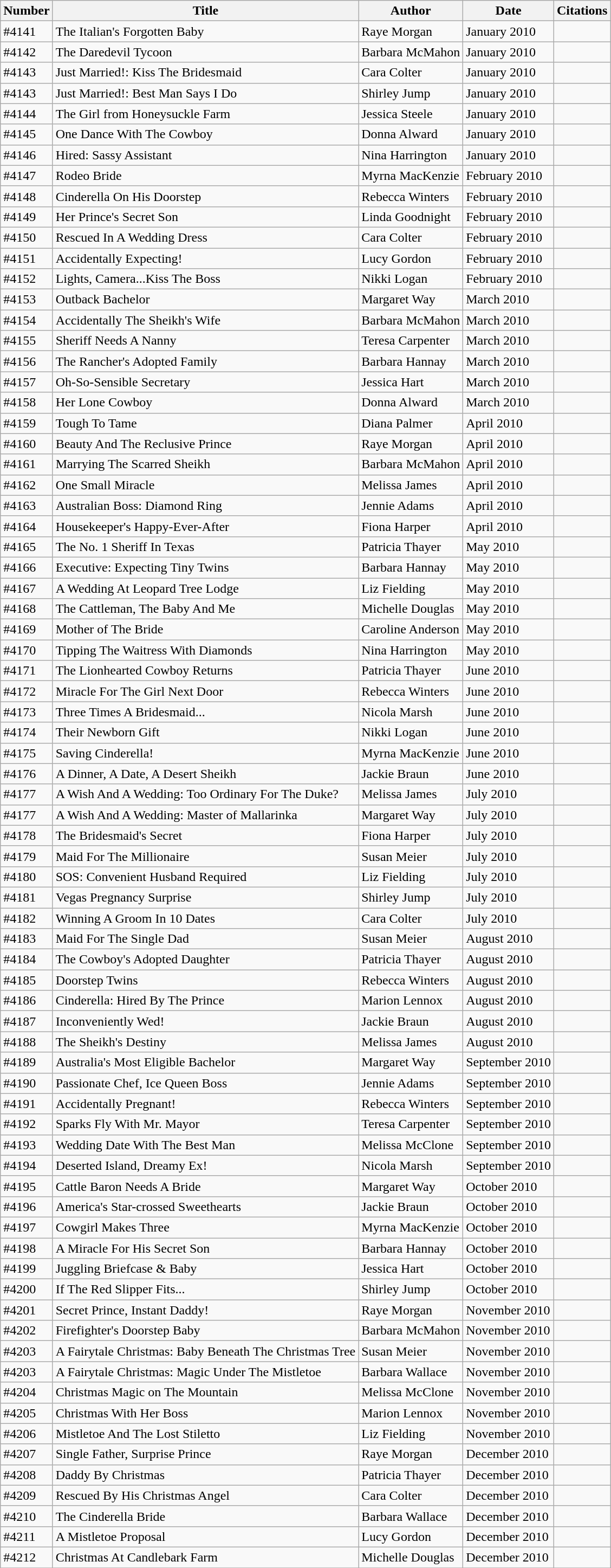<table class="wikitable sortable">
<tr>
<th>Number</th>
<th>Title</th>
<th>Author</th>
<th>Date</th>
<th>Citations</th>
</tr>
<tr>
<td>#4141</td>
<td>The Italian's Forgotten Baby</td>
<td>Raye Morgan</td>
<td>January 2010</td>
<td></td>
</tr>
<tr>
<td>#4142</td>
<td>The Daredevil Tycoon</td>
<td>Barbara McMahon</td>
<td>January 2010</td>
<td></td>
</tr>
<tr>
<td>#4143</td>
<td>Just Married!: Kiss The Bridesmaid</td>
<td>Cara Colter</td>
<td>January 2010</td>
<td></td>
</tr>
<tr>
<td>#4143</td>
<td>Just Married!: Best Man Says I Do</td>
<td>Shirley Jump</td>
<td>January 2010</td>
<td></td>
</tr>
<tr>
<td>#4144</td>
<td>The Girl from Honeysuckle Farm</td>
<td>Jessica Steele</td>
<td>January 2010</td>
<td></td>
</tr>
<tr>
<td>#4145</td>
<td>One Dance With The Cowboy</td>
<td>Donna Alward</td>
<td>January 2010</td>
<td></td>
</tr>
<tr>
<td>#4146</td>
<td>Hired: Sassy Assistant</td>
<td>Nina Harrington</td>
<td>January 2010</td>
<td></td>
</tr>
<tr>
<td>#4147</td>
<td>Rodeo Bride</td>
<td>Myrna MacKenzie</td>
<td>February 2010</td>
<td></td>
</tr>
<tr>
<td>#4148</td>
<td>Cinderella On His Doorstep</td>
<td>Rebecca Winters</td>
<td>February 2010</td>
<td></td>
</tr>
<tr>
<td>#4149</td>
<td>Her Prince's Secret Son</td>
<td>Linda Goodnight</td>
<td>February 2010</td>
<td></td>
</tr>
<tr>
<td>#4150</td>
<td>Rescued In A Wedding Dress</td>
<td>Cara Colter</td>
<td>February 2010</td>
<td></td>
</tr>
<tr>
<td>#4151</td>
<td>Accidentally Expecting!</td>
<td>Lucy Gordon</td>
<td>February 2010</td>
<td></td>
</tr>
<tr>
<td>#4152</td>
<td>Lights, Camera...Kiss The Boss</td>
<td>Nikki Logan</td>
<td>February 2010</td>
<td></td>
</tr>
<tr>
<td>#4153</td>
<td>Outback Bachelor</td>
<td>Margaret Way</td>
<td>March 2010</td>
<td></td>
</tr>
<tr>
<td>#4154</td>
<td>Accidentally The Sheikh's Wife</td>
<td>Barbara McMahon</td>
<td>March 2010</td>
<td></td>
</tr>
<tr>
<td>#4155</td>
<td>Sheriff Needs A Nanny</td>
<td>Teresa Carpenter</td>
<td>March 2010</td>
<td></td>
</tr>
<tr>
<td>#4156</td>
<td>The Rancher's Adopted Family</td>
<td>Barbara Hannay</td>
<td>March 2010</td>
<td></td>
</tr>
<tr>
<td>#4157</td>
<td>Oh-So-Sensible Secretary</td>
<td>Jessica Hart</td>
<td>March 2010</td>
<td></td>
</tr>
<tr>
<td>#4158</td>
<td>Her Lone Cowboy</td>
<td>Donna Alward</td>
<td>March 2010</td>
<td></td>
</tr>
<tr>
<td>#4159</td>
<td>Tough To Tame</td>
<td>Diana Palmer</td>
<td>April 2010</td>
<td></td>
</tr>
<tr>
<td>#4160</td>
<td>Beauty And The Reclusive Prince</td>
<td>Raye Morgan</td>
<td>April 2010</td>
<td></td>
</tr>
<tr>
<td>#4161</td>
<td>Marrying The Scarred Sheikh</td>
<td>Barbara McMahon</td>
<td>April 2010</td>
<td></td>
</tr>
<tr>
<td>#4162</td>
<td>One Small Miracle</td>
<td>Melissa James</td>
<td>April 2010</td>
<td></td>
</tr>
<tr>
<td>#4163</td>
<td>Australian Boss: Diamond Ring</td>
<td>Jennie Adams</td>
<td>April 2010</td>
<td></td>
</tr>
<tr>
<td>#4164</td>
<td>Housekeeper's Happy-Ever-After</td>
<td>Fiona Harper</td>
<td>April 2010</td>
<td></td>
</tr>
<tr>
<td>#4165</td>
<td>The No. 1 Sheriff In Texas</td>
<td>Patricia Thayer</td>
<td>May 2010</td>
<td></td>
</tr>
<tr>
<td>#4166</td>
<td>Executive: Expecting Tiny Twins</td>
<td>Barbara Hannay</td>
<td>May 2010</td>
<td></td>
</tr>
<tr>
<td>#4167</td>
<td>A Wedding At Leopard Tree Lodge</td>
<td>Liz Fielding</td>
<td>May 2010</td>
<td></td>
</tr>
<tr>
<td>#4168</td>
<td>The Cattleman, The Baby And Me</td>
<td>Michelle Douglas</td>
<td>May 2010</td>
<td></td>
</tr>
<tr>
<td>#4169</td>
<td>Mother of The Bride</td>
<td>Caroline Anderson</td>
<td>May 2010</td>
<td></td>
</tr>
<tr>
<td>#4170</td>
<td>Tipping The Waitress With Diamonds</td>
<td>Nina Harrington</td>
<td>May 2010</td>
<td></td>
</tr>
<tr>
<td>#4171</td>
<td>The Lionhearted Cowboy Returns</td>
<td>Patricia Thayer</td>
<td>June 2010</td>
<td></td>
</tr>
<tr>
<td>#4172</td>
<td>Miracle For The Girl Next Door</td>
<td>Rebecca Winters</td>
<td>June 2010</td>
<td></td>
</tr>
<tr>
<td>#4173</td>
<td>Three Times A Bridesmaid...</td>
<td>Nicola Marsh</td>
<td>June 2010</td>
<td></td>
</tr>
<tr>
<td>#4174</td>
<td>Their Newborn Gift</td>
<td>Nikki Logan</td>
<td>June 2010</td>
<td></td>
</tr>
<tr>
<td>#4175</td>
<td>Saving Cinderella!</td>
<td>Myrna MacKenzie</td>
<td>June 2010</td>
<td></td>
</tr>
<tr>
<td>#4176</td>
<td>A Dinner, A Date, A Desert Sheikh</td>
<td>Jackie Braun</td>
<td>June 2010</td>
<td></td>
</tr>
<tr>
<td>#4177</td>
<td>A Wish And A Wedding: Too Ordinary For The Duke?</td>
<td>Melissa James</td>
<td>July 2010</td>
<td></td>
</tr>
<tr>
<td>#4177</td>
<td>A Wish And A Wedding: Master of Mallarinka</td>
<td>Margaret Way</td>
<td>July 2010</td>
<td></td>
</tr>
<tr>
<td>#4178</td>
<td>The Bridesmaid's Secret</td>
<td>Fiona Harper</td>
<td>July 2010</td>
<td></td>
</tr>
<tr>
<td>#4179</td>
<td>Maid For The Millionaire</td>
<td>Susan Meier</td>
<td>July 2010</td>
<td></td>
</tr>
<tr>
<td>#4180</td>
<td>SOS: Convenient Husband Required</td>
<td>Liz Fielding</td>
<td>July 2010</td>
<td></td>
</tr>
<tr>
<td>#4181</td>
<td>Vegas Pregnancy Surprise</td>
<td>Shirley Jump</td>
<td>July 2010</td>
<td></td>
</tr>
<tr>
<td>#4182</td>
<td>Winning A Groom In 10 Dates</td>
<td>Cara Colter</td>
<td>July 2010</td>
<td></td>
</tr>
<tr>
<td>#4183</td>
<td>Maid For The Single Dad</td>
<td>Susan Meier</td>
<td>August 2010</td>
<td></td>
</tr>
<tr>
<td>#4184</td>
<td>The Cowboy's Adopted Daughter</td>
<td>Patricia Thayer</td>
<td>August 2010</td>
<td></td>
</tr>
<tr>
<td>#4185</td>
<td>Doorstep Twins</td>
<td>Rebecca Winters</td>
<td>August 2010</td>
<td></td>
</tr>
<tr>
<td>#4186</td>
<td>Cinderella: Hired By The Prince</td>
<td>Marion Lennox</td>
<td>August 2010</td>
<td></td>
</tr>
<tr>
<td>#4187</td>
<td>Inconveniently Wed!</td>
<td>Jackie Braun</td>
<td>August 2010</td>
<td></td>
</tr>
<tr>
<td>#4188</td>
<td>The Sheikh's Destiny</td>
<td>Melissa James</td>
<td>August 2010</td>
<td></td>
</tr>
<tr>
<td>#4189</td>
<td>Australia's Most Eligible Bachelor</td>
<td>Margaret Way</td>
<td>September 2010</td>
<td></td>
</tr>
<tr>
<td>#4190</td>
<td>Passionate Chef, Ice Queen Boss</td>
<td>Jennie Adams</td>
<td>September 2010</td>
<td></td>
</tr>
<tr>
<td>#4191</td>
<td>Accidentally Pregnant!</td>
<td>Rebecca Winters</td>
<td>September 2010</td>
<td></td>
</tr>
<tr>
<td>#4192</td>
<td>Sparks Fly With Mr. Mayor</td>
<td>Teresa Carpenter</td>
<td>September 2010</td>
<td></td>
</tr>
<tr>
<td>#4193</td>
<td>Wedding Date With The Best Man</td>
<td>Melissa McClone</td>
<td>September 2010</td>
<td></td>
</tr>
<tr>
<td>#4194</td>
<td>Deserted Island, Dreamy Ex!</td>
<td>Nicola Marsh</td>
<td>September 2010</td>
<td></td>
</tr>
<tr>
<td>#4195</td>
<td>Cattle Baron Needs A Bride</td>
<td>Margaret Way</td>
<td>October 2010</td>
<td></td>
</tr>
<tr>
<td>#4196</td>
<td>America's Star-crossed Sweethearts</td>
<td>Jackie Braun</td>
<td>October 2010</td>
<td></td>
</tr>
<tr>
<td>#4197</td>
<td>Cowgirl Makes Three</td>
<td>Myrna MacKenzie</td>
<td>October 2010</td>
<td></td>
</tr>
<tr>
<td>#4198</td>
<td>A Miracle For His Secret Son</td>
<td>Barbara Hannay</td>
<td>October 2010</td>
<td></td>
</tr>
<tr>
<td>#4199</td>
<td>Juggling Briefcase & Baby</td>
<td>Jessica Hart</td>
<td>October 2010</td>
<td></td>
</tr>
<tr>
<td>#4200</td>
<td>If The Red Slipper Fits...</td>
<td>Shirley Jump</td>
<td>October 2010</td>
<td></td>
</tr>
<tr>
<td>#4201</td>
<td>Secret Prince, Instant Daddy!</td>
<td>Raye Morgan</td>
<td>November 2010</td>
<td></td>
</tr>
<tr>
<td>#4202</td>
<td>Firefighter's Doorstep Baby</td>
<td>Barbara McMahon</td>
<td>November 2010</td>
<td></td>
</tr>
<tr>
<td>#4203</td>
<td>A Fairytale Christmas: Baby Beneath The Christmas Tree</td>
<td>Susan Meier</td>
<td>November 2010</td>
<td></td>
</tr>
<tr>
<td>#4203</td>
<td>A Fairytale Christmas: Magic Under The Mistletoe</td>
<td>Barbara Wallace</td>
<td>November 2010</td>
<td></td>
</tr>
<tr>
<td>#4204</td>
<td>Christmas Magic on The Mountain</td>
<td>Melissa McClone</td>
<td>November 2010</td>
<td></td>
</tr>
<tr>
<td>#4205</td>
<td>Christmas With Her Boss</td>
<td>Marion Lennox</td>
<td>November 2010</td>
<td></td>
</tr>
<tr>
<td>#4206</td>
<td>Mistletoe And The Lost Stiletto</td>
<td>Liz Fielding</td>
<td>November 2010</td>
<td></td>
</tr>
<tr>
<td>#4207</td>
<td>Single Father, Surprise Prince</td>
<td>Raye Morgan</td>
<td>December 2010</td>
<td></td>
</tr>
<tr>
<td>#4208</td>
<td>Daddy By Christmas</td>
<td>Patricia Thayer</td>
<td>December 2010</td>
<td></td>
</tr>
<tr>
<td>#4209</td>
<td>Rescued By His Christmas Angel</td>
<td>Cara Colter</td>
<td>December 2010</td>
<td></td>
</tr>
<tr>
<td>#4210</td>
<td>The Cinderella Bride</td>
<td>Barbara Wallace</td>
<td>December 2010</td>
<td></td>
</tr>
<tr>
<td>#4211</td>
<td>A Mistletoe Proposal</td>
<td>Lucy Gordon</td>
<td>December 2010</td>
<td></td>
</tr>
<tr>
<td>#4212</td>
<td>Christmas At Candlebark Farm</td>
<td>Michelle Douglas</td>
<td>December 2010</td>
<td></td>
</tr>
<tr>
</tr>
</table>
